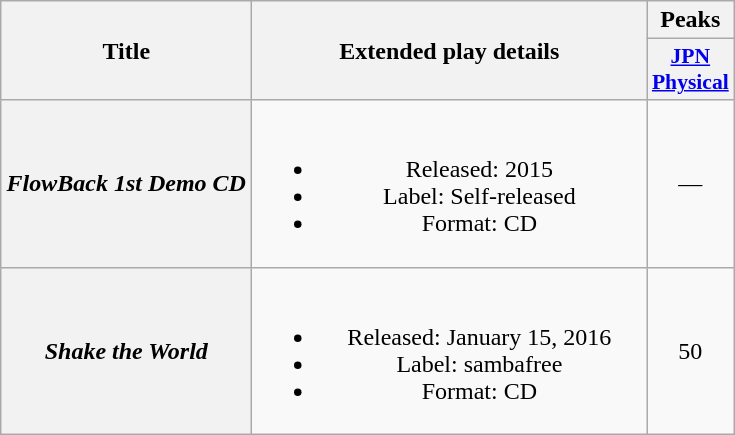<table class="wikitable plainrowheaders" style="text-align:center">
<tr>
<th scope="col" rowspan="2" style="width:10em;">Title</th>
<th scope="col" rowspan="2" style="width:16em;">Extended play details</th>
<th scope="col">Peaks</th>
</tr>
<tr>
<th scope="col" style="width:2.5em;font-size:90%;"><a href='#'>JPN<br>Physical</a></th>
</tr>
<tr>
<th scope="row"><em>FlowBack 1st Demo CD</em></th>
<td><br><ul><li>Released: 2015</li><li>Label: Self-released</li><li>Format: CD</li></ul></td>
<td>—</td>
</tr>
<tr>
<th scope="row"><em>Shake the World</em></th>
<td><br><ul><li>Released: January 15, 2016</li><li>Label: sambafree</li><li>Format: CD</li></ul></td>
<td>50</td>
</tr>
</table>
